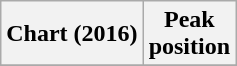<table class="wikitable plainrowheaders" style="text-align:center">
<tr>
<th>Chart (2016)</th>
<th>Peak<br>position</th>
</tr>
<tr>
</tr>
</table>
